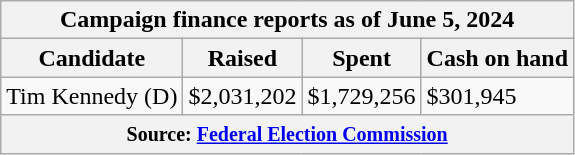<table class="wikitable sortable">
<tr>
<th colspan="4">Campaign finance reports as of June 5, 2024</th>
</tr>
<tr style="text-align:center;">
<th>Candidate</th>
<th>Raised</th>
<th>Spent</th>
<th>Cash on hand</th>
</tr>
<tr>
<td>Tim Kennedy (D)</td>
<td>$2,031,202</td>
<td>$1,729,256</td>
<td>$301,945</td>
</tr>
<tr>
<th colspan="4"><small>Source: <a href='#'>Federal Election Commission</a></small></th>
</tr>
</table>
